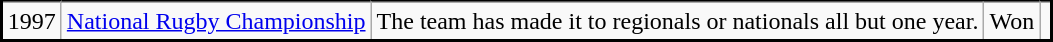<table class="wikitable sortable" style="margin:0.5em 1em 0.5em 0; border:2px #000000 solid; border-collapse:collapse;" style="text-align:center">
<tr>
</tr>
<tr>
<td>1997</td>
<td><a href='#'>National Rugby Championship</a></td>
<td>The team has made it to regionals or nationals all but one year.</td>
<td>Won</td>
<td></td>
</tr>
</table>
